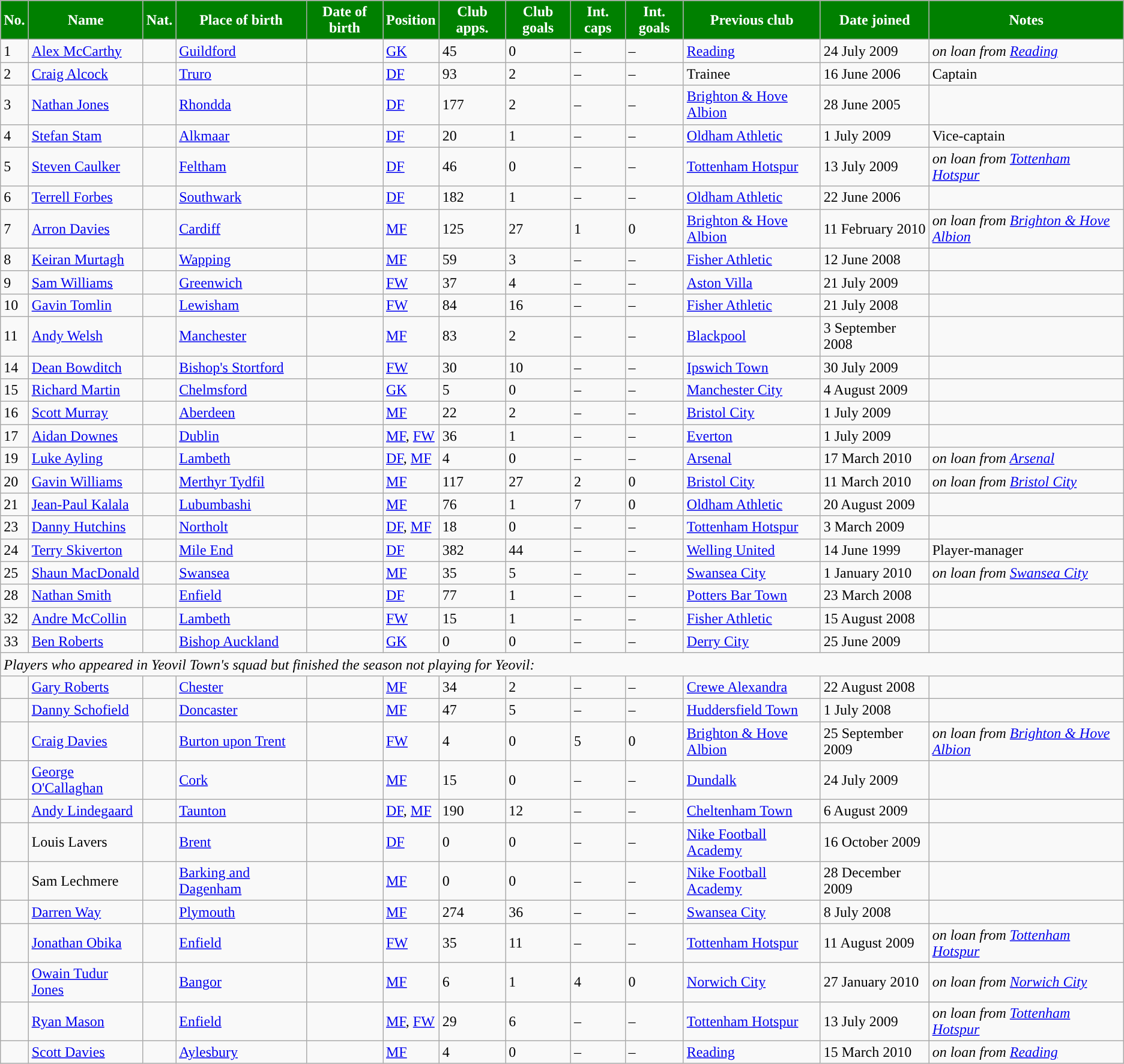<table class="wikitable style="text-align:center; font-size:85%">
<tr>
<th style="background:#008000; color:#FFFFFF;">No.</th>
<th style="background:#008000; color:#FFFFFF;">Name</th>
<th style="background:#008000; color:#FFFFFF;">Nat.</th>
<th style="background:#008000; color:#FFFFFF;">Place of birth</th>
<th style="background:#008000; color:#FFFFFF;">Date of birth</th>
<th style="background:#008000; color:#FFFFFF;">Position</th>
<th style="background:#008000; color:#FFFFFF;">Club apps.</th>
<th style="background:#008000; color:#FFFFFF;">Club goals</th>
<th style="background:#008000; color:#FFFFFF;">Int. caps</th>
<th style="background:#008000; color:#FFFFFF;">Int. goals</th>
<th style="background:#008000; color:#FFFFFF;">Previous club</th>
<th style="background:#008000; color:#FFFFFF;">Date joined</th>
<th style="background:#008000; color:#FFFFFF;">Notes</th>
</tr>
<tr>
<td>1</td>
<td><a href='#'>Alex McCarthy</a></td>
<td></td>
<td><a href='#'>Guildford</a></td>
<td></td>
<td><a href='#'>GK</a></td>
<td>45</td>
<td>0</td>
<td>–</td>
<td>–</td>
<td><a href='#'>Reading</a></td>
<td>24 July 2009</td>
<td><em>on loan from <a href='#'>Reading</a></em></td>
</tr>
<tr>
<td>2</td>
<td><a href='#'>Craig Alcock</a></td>
<td></td>
<td><a href='#'>Truro</a></td>
<td></td>
<td><a href='#'>DF</a></td>
<td>93</td>
<td>2</td>
<td>–</td>
<td>–</td>
<td>Trainee</td>
<td>16 June 2006</td>
<td>Captain</td>
</tr>
<tr>
<td>3</td>
<td><a href='#'>Nathan Jones</a></td>
<td></td>
<td><a href='#'>Rhondda</a></td>
<td></td>
<td><a href='#'>DF</a></td>
<td>177</td>
<td>2</td>
<td>–</td>
<td>–</td>
<td><a href='#'>Brighton & Hove Albion</a></td>
<td>28 June 2005</td>
<td></td>
</tr>
<tr>
<td>4</td>
<td><a href='#'>Stefan Stam</a></td>
<td></td>
<td><a href='#'>Alkmaar</a></td>
<td></td>
<td><a href='#'>DF</a></td>
<td>20</td>
<td>1</td>
<td>–</td>
<td>–</td>
<td><a href='#'>Oldham Athletic</a></td>
<td>1 July 2009</td>
<td>Vice-captain</td>
</tr>
<tr>
<td>5</td>
<td><a href='#'>Steven Caulker</a></td>
<td></td>
<td><a href='#'>Feltham</a></td>
<td></td>
<td><a href='#'>DF</a></td>
<td>46</td>
<td>0</td>
<td>–</td>
<td>–</td>
<td><a href='#'>Tottenham Hotspur</a></td>
<td>13 July 2009</td>
<td><em>on loan from <a href='#'>Tottenham Hotspur</a></em></td>
</tr>
<tr>
<td>6</td>
<td><a href='#'>Terrell Forbes</a></td>
<td></td>
<td><a href='#'>Southwark</a></td>
<td></td>
<td><a href='#'>DF</a></td>
<td>182</td>
<td>1</td>
<td>–</td>
<td>–</td>
<td><a href='#'>Oldham Athletic</a></td>
<td>22 June 2006</td>
<td></td>
</tr>
<tr>
<td>7</td>
<td><a href='#'>Arron Davies</a></td>
<td></td>
<td><a href='#'>Cardiff</a></td>
<td></td>
<td><a href='#'>MF</a></td>
<td>125</td>
<td>27</td>
<td>1</td>
<td>0</td>
<td><a href='#'>Brighton & Hove Albion</a></td>
<td>11 February 2010</td>
<td><em>on loan from <a href='#'>Brighton & Hove Albion</a></em></td>
</tr>
<tr>
<td>8</td>
<td><a href='#'>Keiran Murtagh</a></td>
<td></td>
<td><a href='#'>Wapping</a></td>
<td></td>
<td><a href='#'>MF</a></td>
<td>59</td>
<td>3</td>
<td>–</td>
<td>–</td>
<td><a href='#'>Fisher Athletic</a></td>
<td>12 June 2008</td>
<td></td>
</tr>
<tr>
<td>9</td>
<td><a href='#'>Sam Williams</a></td>
<td></td>
<td><a href='#'>Greenwich</a></td>
<td></td>
<td><a href='#'>FW</a></td>
<td>37</td>
<td>4</td>
<td>–</td>
<td>–</td>
<td><a href='#'>Aston Villa</a></td>
<td>21 July 2009</td>
<td></td>
</tr>
<tr>
<td>10</td>
<td><a href='#'>Gavin Tomlin</a></td>
<td></td>
<td><a href='#'>Lewisham</a></td>
<td></td>
<td><a href='#'>FW</a></td>
<td>84</td>
<td>16</td>
<td>–</td>
<td>–</td>
<td><a href='#'>Fisher Athletic</a></td>
<td>21 July 2008</td>
<td></td>
</tr>
<tr>
<td>11</td>
<td><a href='#'>Andy Welsh</a></td>
<td></td>
<td><a href='#'>Manchester</a></td>
<td></td>
<td><a href='#'>MF</a></td>
<td>83</td>
<td>2</td>
<td>–</td>
<td>–</td>
<td><a href='#'>Blackpool</a></td>
<td>3 September 2008</td>
<td></td>
</tr>
<tr>
<td>14</td>
<td><a href='#'>Dean Bowditch</a></td>
<td></td>
<td><a href='#'>Bishop's Stortford</a></td>
<td></td>
<td><a href='#'>FW</a></td>
<td>30</td>
<td>10</td>
<td>–</td>
<td>–</td>
<td><a href='#'>Ipswich Town</a></td>
<td>30 July 2009</td>
<td></td>
</tr>
<tr>
<td>15</td>
<td><a href='#'>Richard Martin</a></td>
<td></td>
<td><a href='#'>Chelmsford</a></td>
<td></td>
<td><a href='#'>GK</a></td>
<td>5</td>
<td>0</td>
<td>–</td>
<td>–</td>
<td><a href='#'>Manchester City</a></td>
<td>4 August 2009</td>
<td></td>
</tr>
<tr>
<td>16</td>
<td><a href='#'>Scott Murray</a></td>
<td></td>
<td><a href='#'>Aberdeen</a></td>
<td></td>
<td><a href='#'>MF</a></td>
<td>22</td>
<td>2</td>
<td>–</td>
<td>–</td>
<td><a href='#'>Bristol City</a></td>
<td>1 July 2009</td>
<td></td>
</tr>
<tr>
<td>17</td>
<td><a href='#'>Aidan Downes</a></td>
<td></td>
<td><a href='#'>Dublin</a></td>
<td></td>
<td><a href='#'>MF</a>, <a href='#'>FW</a></td>
<td>36</td>
<td>1</td>
<td>–</td>
<td>–</td>
<td><a href='#'>Everton</a></td>
<td>1 July 2009</td>
<td></td>
</tr>
<tr>
<td>19</td>
<td><a href='#'>Luke Ayling</a></td>
<td></td>
<td><a href='#'>Lambeth</a></td>
<td></td>
<td><a href='#'>DF</a>, <a href='#'>MF</a></td>
<td>4</td>
<td>0</td>
<td>–</td>
<td>–</td>
<td><a href='#'>Arsenal</a></td>
<td>17 March 2010</td>
<td><em>on loan from <a href='#'>Arsenal</a></em></td>
</tr>
<tr>
<td>20</td>
<td><a href='#'>Gavin Williams</a></td>
<td></td>
<td><a href='#'>Merthyr Tydfil</a></td>
<td></td>
<td><a href='#'>MF</a></td>
<td>117</td>
<td>27</td>
<td>2</td>
<td>0</td>
<td><a href='#'>Bristol City</a></td>
<td>11 March 2010</td>
<td><em>on loan from <a href='#'>Bristol City</a></em></td>
</tr>
<tr>
<td>21</td>
<td><a href='#'>Jean-Paul Kalala</a></td>
<td></td>
<td><a href='#'>Lubumbashi</a></td>
<td></td>
<td><a href='#'>MF</a></td>
<td>76</td>
<td>1</td>
<td>7</td>
<td>0</td>
<td><a href='#'>Oldham Athletic</a></td>
<td>20 August 2009</td>
<td></td>
</tr>
<tr>
<td>23</td>
<td><a href='#'>Danny Hutchins</a></td>
<td></td>
<td><a href='#'>Northolt</a></td>
<td></td>
<td><a href='#'>DF</a>, <a href='#'>MF</a></td>
<td>18</td>
<td>0</td>
<td>–</td>
<td>–</td>
<td><a href='#'>Tottenham Hotspur</a></td>
<td>3 March 2009</td>
<td></td>
</tr>
<tr>
<td>24</td>
<td><a href='#'>Terry Skiverton</a></td>
<td></td>
<td><a href='#'>Mile End</a></td>
<td></td>
<td><a href='#'>DF</a></td>
<td>382</td>
<td>44</td>
<td>–</td>
<td>–</td>
<td><a href='#'>Welling United</a></td>
<td>14 June 1999</td>
<td>Player-manager</td>
</tr>
<tr>
<td>25</td>
<td><a href='#'>Shaun MacDonald</a></td>
<td></td>
<td><a href='#'>Swansea</a></td>
<td></td>
<td><a href='#'>MF</a></td>
<td>35</td>
<td>5</td>
<td>–</td>
<td>–</td>
<td><a href='#'>Swansea City</a></td>
<td>1 January 2010</td>
<td><em>on loan from <a href='#'>Swansea City</a></em></td>
</tr>
<tr>
<td>28</td>
<td><a href='#'>Nathan Smith</a></td>
<td></td>
<td><a href='#'>Enfield</a></td>
<td></td>
<td><a href='#'>DF</a></td>
<td>77</td>
<td>1</td>
<td>–</td>
<td>–</td>
<td><a href='#'>Potters Bar Town</a></td>
<td>23 March 2008</td>
<td></td>
</tr>
<tr>
<td>32</td>
<td><a href='#'>Andre McCollin</a></td>
<td></td>
<td><a href='#'>Lambeth</a></td>
<td></td>
<td><a href='#'>FW</a></td>
<td>15</td>
<td>1</td>
<td>–</td>
<td>–</td>
<td><a href='#'>Fisher Athletic</a></td>
<td>15 August 2008</td>
<td></td>
</tr>
<tr>
<td>33</td>
<td><a href='#'>Ben Roberts</a></td>
<td></td>
<td><a href='#'>Bishop Auckland</a></td>
<td></td>
<td><a href='#'>GK</a></td>
<td>0</td>
<td>0</td>
<td>–</td>
<td>–</td>
<td><a href='#'>Derry City</a></td>
<td>25 June 2009</td>
<td></td>
</tr>
<tr>
<td colspan="13"><em>Players who appeared in Yeovil Town's squad but finished the season not playing for Yeovil:</em></td>
</tr>
<tr>
<td></td>
<td><a href='#'>Gary Roberts</a></td>
<td></td>
<td><a href='#'>Chester</a></td>
<td></td>
<td><a href='#'>MF</a></td>
<td>34</td>
<td>2</td>
<td>–</td>
<td>–</td>
<td><a href='#'>Crewe Alexandra</a></td>
<td>22 August 2008</td>
<td></td>
</tr>
<tr>
<td></td>
<td><a href='#'>Danny Schofield</a></td>
<td></td>
<td><a href='#'>Doncaster</a></td>
<td></td>
<td><a href='#'>MF</a></td>
<td>47</td>
<td>5</td>
<td>–</td>
<td>–</td>
<td><a href='#'>Huddersfield Town</a></td>
<td>1 July 2008</td>
<td></td>
</tr>
<tr>
<td></td>
<td><a href='#'>Craig Davies</a></td>
<td></td>
<td> <a href='#'>Burton upon Trent</a></td>
<td></td>
<td><a href='#'>FW</a></td>
<td>4</td>
<td>0</td>
<td>5</td>
<td>0</td>
<td><a href='#'>Brighton & Hove Albion</a></td>
<td>25 September 2009</td>
<td><em>on loan from <a href='#'>Brighton & Hove Albion</a></em></td>
</tr>
<tr>
<td></td>
<td><a href='#'>George O'Callaghan</a></td>
<td></td>
<td><a href='#'>Cork</a></td>
<td></td>
<td><a href='#'>MF</a></td>
<td>15</td>
<td>0</td>
<td>–</td>
<td>–</td>
<td><a href='#'>Dundalk</a></td>
<td>24 July 2009</td>
<td></td>
</tr>
<tr>
<td></td>
<td><a href='#'>Andy Lindegaard</a></td>
<td></td>
<td><a href='#'>Taunton</a></td>
<td></td>
<td><a href='#'>DF</a>, <a href='#'>MF</a></td>
<td>190</td>
<td>12</td>
<td>–</td>
<td>–</td>
<td><a href='#'>Cheltenham Town</a></td>
<td>6 August 2009</td>
<td></td>
</tr>
<tr>
<td></td>
<td>Louis Lavers</td>
<td></td>
<td><a href='#'>Brent</a></td>
<td></td>
<td><a href='#'>DF</a></td>
<td>0</td>
<td>0</td>
<td>–</td>
<td>–</td>
<td><a href='#'>Nike Football Academy</a></td>
<td>16 October 2009</td>
<td></td>
</tr>
<tr>
<td></td>
<td>Sam Lechmere</td>
<td></td>
<td><a href='#'>Barking and Dagenham</a></td>
<td></td>
<td><a href='#'>MF</a></td>
<td>0</td>
<td>0</td>
<td>–</td>
<td>–</td>
<td><a href='#'>Nike Football Academy</a></td>
<td>28 December 2009</td>
<td></td>
</tr>
<tr>
<td></td>
<td><a href='#'>Darren Way</a></td>
<td></td>
<td><a href='#'>Plymouth</a></td>
<td></td>
<td><a href='#'>MF</a></td>
<td>274</td>
<td>36</td>
<td>–</td>
<td>–</td>
<td><a href='#'>Swansea City</a></td>
<td>8 July 2008</td>
<td></td>
</tr>
<tr>
<td></td>
<td><a href='#'>Jonathan Obika</a></td>
<td></td>
<td><a href='#'>Enfield</a></td>
<td></td>
<td><a href='#'>FW</a></td>
<td>35</td>
<td>11</td>
<td>–</td>
<td>–</td>
<td><a href='#'>Tottenham Hotspur</a></td>
<td>11 August 2009</td>
<td><em>on loan from <a href='#'>Tottenham Hotspur</a></em></td>
</tr>
<tr>
<td></td>
<td><a href='#'>Owain Tudur Jones</a></td>
<td></td>
<td><a href='#'>Bangor</a></td>
<td></td>
<td><a href='#'>MF</a></td>
<td>6</td>
<td>1</td>
<td>4</td>
<td>0</td>
<td><a href='#'>Norwich City</a></td>
<td>27 January 2010</td>
<td><em>on loan from <a href='#'>Norwich City</a></em></td>
</tr>
<tr>
<td></td>
<td><a href='#'>Ryan Mason</a></td>
<td></td>
<td><a href='#'>Enfield</a></td>
<td></td>
<td><a href='#'>MF</a>, <a href='#'>FW</a></td>
<td>29</td>
<td>6</td>
<td>–</td>
<td>–</td>
<td><a href='#'>Tottenham Hotspur</a></td>
<td>13 July 2009</td>
<td><em>on loan from <a href='#'>Tottenham Hotspur</a></em></td>
</tr>
<tr>
<td></td>
<td><a href='#'>Scott Davies</a></td>
<td></td>
<td> <a href='#'>Aylesbury</a></td>
<td></td>
<td><a href='#'>MF</a></td>
<td>4</td>
<td>0</td>
<td>–</td>
<td>–</td>
<td><a href='#'>Reading</a></td>
<td>15 March 2010</td>
<td><em>on loan from <a href='#'>Reading</a> </em></td>
</tr>
</table>
